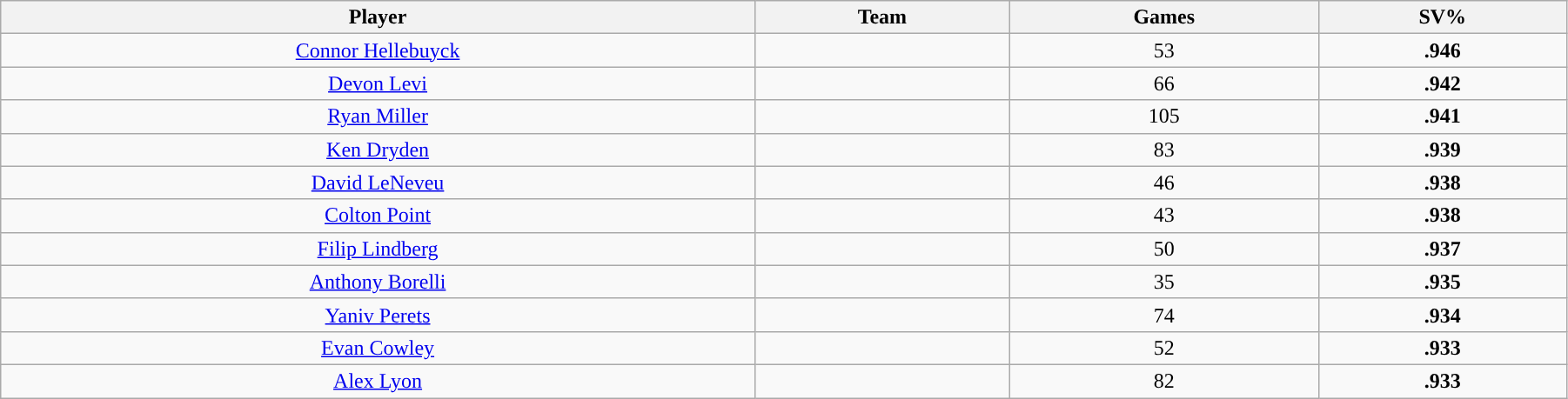<table class="sortable wikitable" width =95%>
<tr>
<th>Player</th>
<th>Team</th>
<th>Games</th>
<th>SV%</th>
</tr>
<tr align=center>
<td><a href='#'>Connor Hellebuyck</a></td>
<td><strong><a href='#'></a></strong></td>
<td>53</td>
<td><strong>.946</strong></td>
</tr>
<tr align=center>
<td><a href='#'>Devon Levi</a></td>
<td><strong><a href='#'></a></strong></td>
<td>66</td>
<td><strong>.942</strong></td>
</tr>
<tr align=center>
<td><a href='#'>Ryan Miller</a></td>
<td><strong><a href='#'></a></strong></td>
<td>105</td>
<td><strong>.941</strong></td>
</tr>
<tr align=center>
<td><a href='#'>Ken Dryden</a></td>
<td><strong><a href='#'></a></strong></td>
<td>83</td>
<td><strong>.939</strong></td>
</tr>
<tr align=center>
<td><a href='#'>David LeNeveu</a></td>
<td><strong><a href='#'></a></strong></td>
<td>46</td>
<td><strong>.938</strong></td>
</tr>
<tr align=center>
<td><a href='#'>Colton Point</a></td>
<td><strong><a href='#'></a></strong></td>
<td>43</td>
<td><strong>.938</strong></td>
</tr>
<tr align=center>
<td><a href='#'>Filip Lindberg</a></td>
<td><strong><a href='#'></a></strong></td>
<td>50</td>
<td><strong>.937</strong></td>
</tr>
<tr align=center>
<td><a href='#'>Anthony Borelli</a></td>
<td><strong><a href='#'></a></strong></td>
<td>35</td>
<td><strong>.935</strong></td>
</tr>
<tr align=center>
<td><a href='#'>Yaniv Perets</a></td>
<td><strong><a href='#'></a></strong></td>
<td>74</td>
<td><strong>.934</strong></td>
</tr>
<tr align=center>
<td><a href='#'>Evan Cowley</a></td>
<td><strong><a href='#'></a></strong></td>
<td>52</td>
<td><strong>.933</strong></td>
</tr>
<tr align=center>
<td><a href='#'>Alex Lyon</a></td>
<td><strong><a href='#'></a></strong></td>
<td>82</td>
<td><strong>.933</strong></td>
</tr>
</table>
